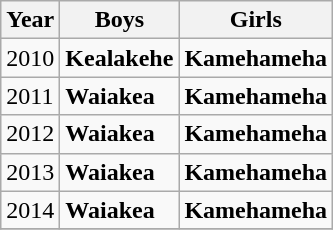<table class="wikitable">
<tr>
<th>Year</th>
<th>Boys</th>
<th>Girls</th>
</tr>
<tr>
<td>2010</td>
<td><strong>Kealakehe</strong></td>
<td><strong>Kamehameha</strong></td>
</tr>
<tr>
<td>2011</td>
<td><strong>Waiakea</strong></td>
<td><strong>Kamehameha</strong></td>
</tr>
<tr>
<td>2012</td>
<td><strong>Waiakea</strong></td>
<td><strong>Kamehameha</strong></td>
</tr>
<tr>
<td>2013</td>
<td><strong>Waiakea</strong></td>
<td><strong>Kamehameha</strong></td>
</tr>
<tr>
<td>2014</td>
<td><strong>Waiakea</strong></td>
<td><strong>Kamehameha</strong></td>
</tr>
<tr>
</tr>
</table>
